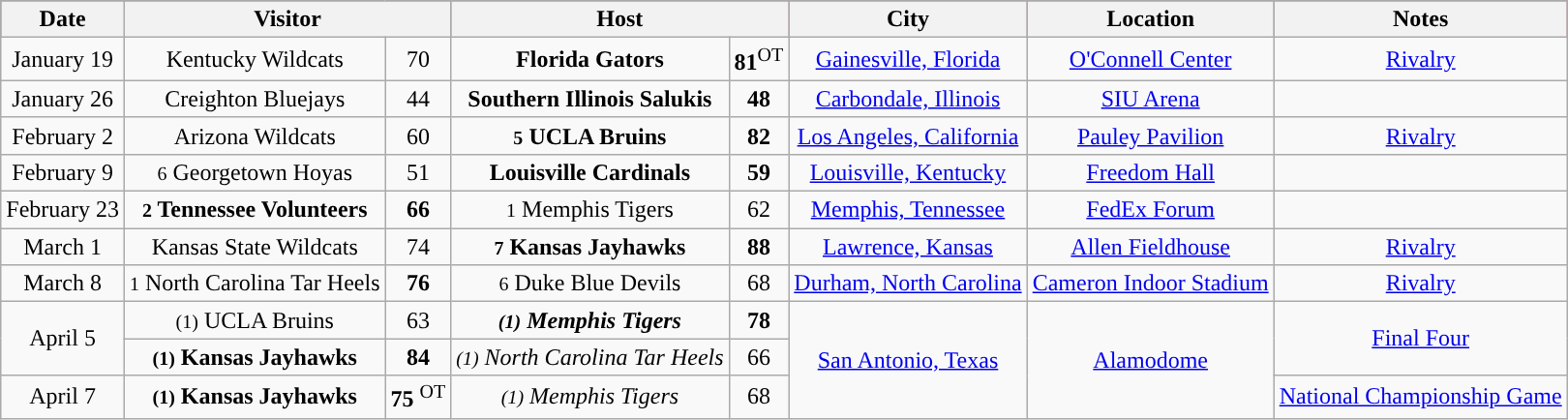<table class="wikitable" style="text-align:center">
<tr style="background:#A32638;"|>
<th>Date</th>
<th colspan=2>Visitor</th>
<th colspan=2>Host</th>
<th>City</th>
<th>Location</th>
<th>Notes</th>
</tr>
<tr>
<td>January 19</td>
<td>Kentucky Wildcats</td>
<td>70</td>
<td><strong>Florida Gators</strong></td>
<td><strong>81</strong><sup>OT</sup></td>
<td><a href='#'>Gainesville, Florida</a></td>
<td><a href='#'>O'Connell Center</a></td>
<td><a href='#'>Rivalry</a></td>
</tr>
<tr>
<td>January 26</td>
<td>Creighton Bluejays</td>
<td>44</td>
<td><strong>Southern Illinois Salukis</strong></td>
<td><strong>48</strong></td>
<td><a href='#'>Carbondale, Illinois</a></td>
<td><a href='#'>SIU Arena</a></td>
<td></td>
</tr>
<tr>
<td>February 2</td>
<td>Arizona Wildcats</td>
<td>60</td>
<td><strong><small>5</small> UCLA Bruins</strong></td>
<td><strong>82</strong></td>
<td><a href='#'>Los Angeles, California</a></td>
<td><a href='#'>Pauley Pavilion</a></td>
<td><a href='#'>Rivalry</a></td>
</tr>
<tr>
<td>February 9</td>
<td><small>6</small> Georgetown Hoyas</td>
<td>51</td>
<td><strong>Louisville Cardinals</strong></td>
<td><strong>59</strong></td>
<td><a href='#'>Louisville, Kentucky</a></td>
<td><a href='#'>Freedom Hall</a></td>
<td></td>
</tr>
<tr>
<td>February 23</td>
<td><strong><small>2</small> Tennessee Volunteers</strong></td>
<td><strong>66</strong></td>
<td><small>1</small> Memphis Tigers</td>
<td>62</td>
<td><a href='#'>Memphis, Tennessee</a></td>
<td><a href='#'>FedEx Forum</a></td>
<td></td>
</tr>
<tr>
<td>March 1</td>
<td>Kansas State Wildcats</td>
<td>74</td>
<td><strong><small>7</small> Kansas Jayhawks</strong></td>
<td><strong>88</strong></td>
<td><a href='#'>Lawrence, Kansas</a></td>
<td><a href='#'>Allen Fieldhouse</a></td>
<td><a href='#'>Rivalry</a></td>
</tr>
<tr>
<td>March 8</td>
<td><small>1</small> North Carolina Tar Heels</td>
<td><strong>76</strong></td>
<td><small>6</small> Duke Blue Devils</td>
<td>68</td>
<td><a href='#'>Durham, North Carolina</a></td>
<td><a href='#'>Cameron Indoor Stadium</a></td>
<td><a href='#'>Rivalry</a></td>
</tr>
<tr>
<td rowspan="2">April 5</td>
<td><small>(1)</small> UCLA Bruins</td>
<td>63</td>
<td><strong><em><small>(1)</small> Memphis Tigers</em></strong></td>
<td><strong>78</strong></td>
<td rowspan="3"><a href='#'>San Antonio, Texas</a></td>
<td rowspan="3"><a href='#'>Alamodome</a></td>
<td rowspan="2"><a href='#'>Final Four</a></td>
</tr>
<tr>
<td><strong><small>(1)</small> Kansas Jayhawks</strong></td>
<td><strong>84</strong></td>
<td><em><small>(1)</small> North Carolina Tar Heels</em></td>
<td>66</td>
</tr>
<tr>
<td>April 7</td>
<td><strong><small>(1)</small> Kansas Jayhawks</strong></td>
<td><strong>75</strong> <sup>OT</sup></td>
<td><em><small>(1)</small> Memphis Tigers</em></td>
<td>68</td>
<td><a href='#'>National Championship Game</a></td>
</tr>
</table>
